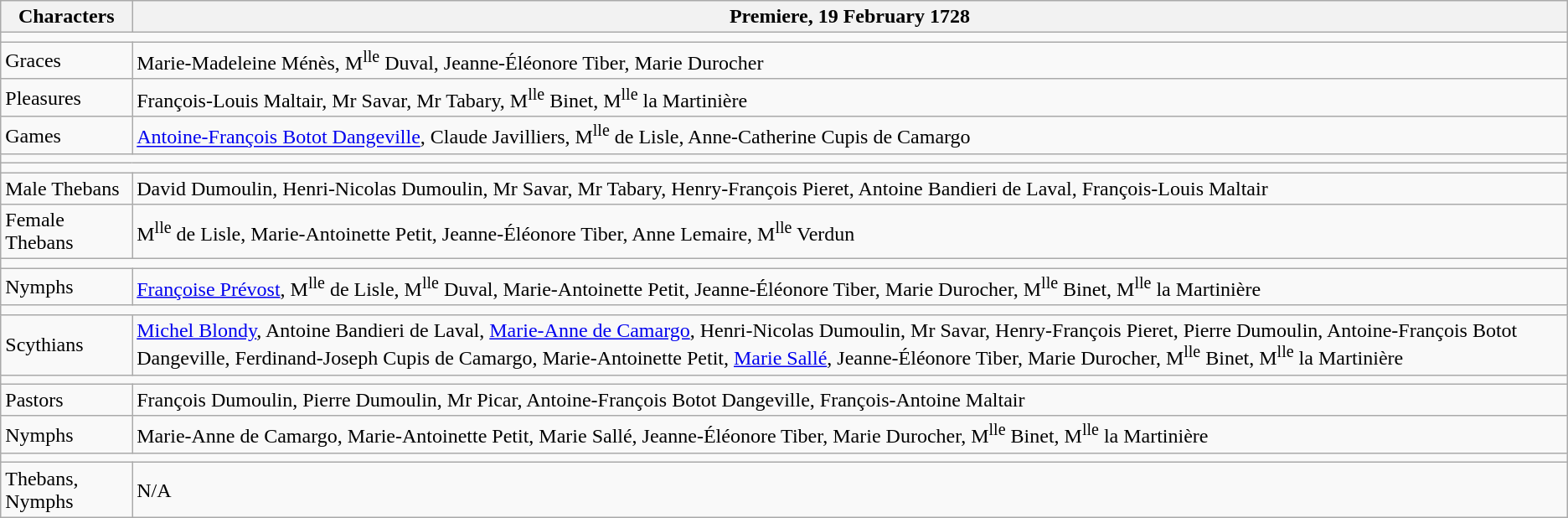<table class="wikitable">
<tr>
<th>Characters</th>
<th>Premiere, 19 February 1728</th>
</tr>
<tr>
<td colspan="2" align="left"></td>
</tr>
<tr>
<td>Graces</td>
<td>Marie-Madeleine Ménès, M<sup>lle</sup> Duval, Jeanne-Éléonore Tiber, Marie Durocher</td>
</tr>
<tr>
<td>Pleasures</td>
<td>François-Louis Maltair, Mr Savar, Mr Tabary, M<sup>lle</sup> Binet, M<sup>lle</sup> la Martinière</td>
</tr>
<tr>
<td>Games</td>
<td><a href='#'>Antoine-François Botot Dangeville</a>, Claude Javilliers, M<sup>lle</sup> de Lisle, Anne-Catherine Cupis de Camargo</td>
</tr>
<tr>
<td colspan="2" align="left"></td>
</tr>
<tr>
<td colspan="2" align="left"></td>
</tr>
<tr>
<td>Male Thebans</td>
<td>David Dumoulin, Henri-Nicolas Dumoulin, Mr Savar, Mr Tabary, Henry-François Pieret, Antoine Bandieri de Laval, François-Louis Maltair</td>
</tr>
<tr>
<td>Female Thebans</td>
<td>M<sup>lle</sup> de Lisle, Marie-Antoinette Petit, Jeanne-Éléonore Tiber, Anne Lemaire, M<sup>lle</sup> Verdun</td>
</tr>
<tr>
<td colspan="2" align="left"></td>
</tr>
<tr>
<td>Nymphs</td>
<td><a href='#'>Françoise Prévost</a>, M<sup>lle</sup> de Lisle, M<sup>lle</sup> Duval, Marie-Antoinette Petit, Jeanne-Éléonore Tiber, Marie Durocher, M<sup>lle</sup> Binet, M<sup>lle</sup> la Martinière</td>
</tr>
<tr>
<td colspan="2" align="left"></td>
</tr>
<tr>
<td>Scythians</td>
<td><a href='#'>Michel Blondy</a>, Antoine Bandieri de Laval, <a href='#'>Marie-Anne de Camargo</a>, Henri-Nicolas Dumoulin, Mr Savar, Henry-François Pieret, Pierre Dumoulin, Antoine-François Botot Dangeville, Ferdinand-Joseph Cupis de Camargo, Marie-Antoinette Petit, <a href='#'>Marie Sallé</a>, Jeanne-Éléonore Tiber, Marie Durocher, M<sup>lle</sup> Binet, M<sup>lle</sup> la Martinière</td>
</tr>
<tr>
<td colspan="2" align="left"></td>
</tr>
<tr>
<td>Pastors</td>
<td>François Dumoulin, Pierre Dumoulin, Mr Picar, Antoine-François Botot Dangeville, François-Antoine Maltair</td>
</tr>
<tr>
<td>Nymphs</td>
<td>Marie-Anne de Camargo, Marie-Antoinette Petit, Marie Sallé, Jeanne-Éléonore Tiber, Marie Durocher, M<sup>lle</sup> Binet, M<sup>lle</sup> la Martinière</td>
</tr>
<tr>
<td colspan="2" align="left"></td>
</tr>
<tr>
<td>Thebans, Nymphs</td>
<td>N/A</td>
</tr>
</table>
